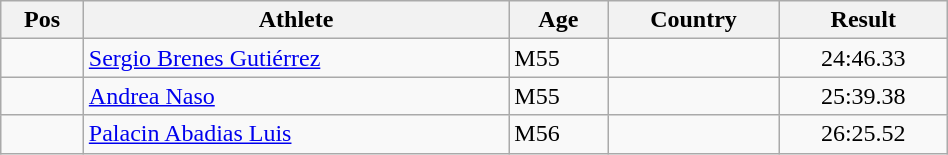<table class="wikitable"  style="text-align:center; width:50%;">
<tr>
<th>Pos</th>
<th>Athlete</th>
<th>Age</th>
<th>Country</th>
<th>Result</th>
</tr>
<tr>
<td align=center></td>
<td align=left><a href='#'>Sergio Brenes Gutiérrez</a></td>
<td align=left>M55</td>
<td align=left></td>
<td>24:46.33</td>
</tr>
<tr>
<td align=center></td>
<td align=left><a href='#'>Andrea Naso</a></td>
<td align=left>M55</td>
<td align=left></td>
<td>25:39.38</td>
</tr>
<tr>
<td align=center></td>
<td align=left><a href='#'>Palacin Abadias Luis</a></td>
<td align=left>M56</td>
<td align=left></td>
<td>26:25.52</td>
</tr>
</table>
